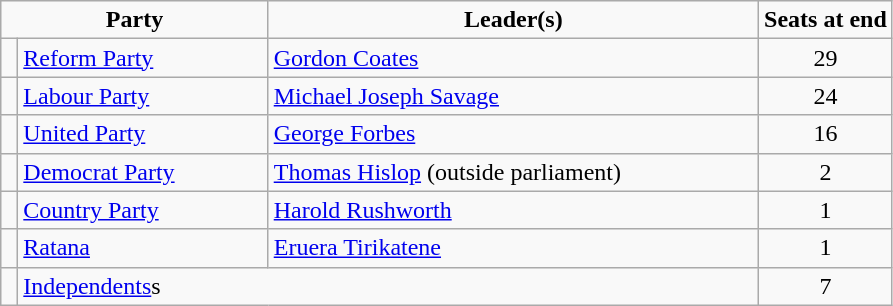<table class="wikitable">
<tr ------------------>
<td width=30% colspan=2 align=center><strong>Party</strong></td>
<td width=55% align=center><strong>Leader(s)</strong></td>
<td width=15% align=center><strong>Seats at end</strong></td>
</tr>
<tr ------------------>
<td></td>
<td><a href='#'>Reform Party</a></td>
<td><a href='#'>Gordon Coates</a></td>
<td align=center>29</td>
</tr>
<tr ------------------>
<td></td>
<td><a href='#'>Labour Party</a></td>
<td><a href='#'>Michael Joseph Savage</a></td>
<td align=center>24</td>
</tr>
<tr ------------------>
<td></td>
<td><a href='#'>United Party</a></td>
<td><a href='#'>George Forbes</a></td>
<td align=center>16</td>
</tr>
<tr ------------------>
<td></td>
<td><a href='#'>Democrat Party</a></td>
<td><a href='#'>Thomas Hislop</a> (outside parliament)</td>
<td align=center>2</td>
</tr>
<tr ------------------>
<td></td>
<td><a href='#'>Country Party</a></td>
<td><a href='#'>Harold Rushworth</a></td>
<td align=center>1</td>
</tr>
<tr ------------------>
<td></td>
<td><a href='#'>Ratana</a></td>
<td><a href='#'>Eruera Tirikatene</a></td>
<td align=center>1</td>
</tr>
<tr ------------------>
<td></td>
<td colspan=2><a href='#'>Independents</a>s</td>
<td align=center>7</td>
</tr>
</table>
